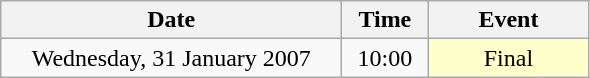<table class = "wikitable" style="text-align:center;">
<tr>
<th width=220>Date</th>
<th width=50>Time</th>
<th width=100>Event</th>
</tr>
<tr>
<td>Wednesday, 31 January 2007</td>
<td>10:00</td>
<td bgcolor=ffffcc>Final</td>
</tr>
</table>
